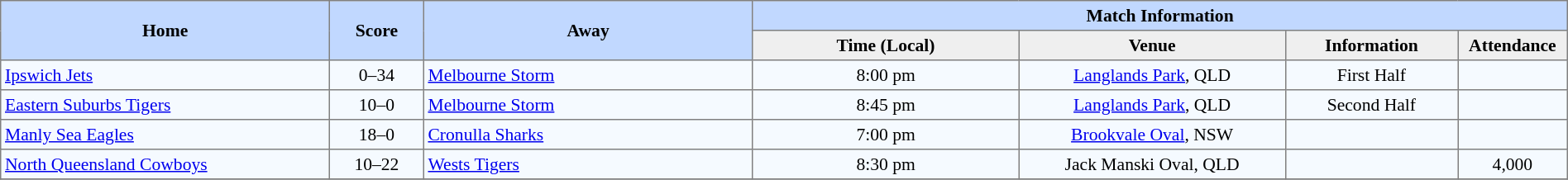<table border="1" cellpadding="3" cellspacing="0" style="border-collapse:collapse; font-size:90%; width:100%;">
<tr style="background:#c1d8ff;">
<th rowspan="2" style="width:21%;">Home</th>
<th rowspan="2" style="width:6%;">Score</th>
<th rowspan="2" style="width:21%;">Away</th>
<th colspan=6>Match Information</th>
</tr>
<tr style="background:#efefef;">
<th width=17%>Time (Local)</th>
<th width=17%>Venue</th>
<th width=11%>Information</th>
<th width=7%>Attendance</th>
</tr>
<tr style="text-align:center; background:#f5faff;">
<td align=left> <a href='#'>Ipswich Jets</a></td>
<td>0–34</td>
<td align=left> <a href='#'>Melbourne Storm</a></td>
<td>8:00 pm</td>
<td><a href='#'>Langlands Park</a>, QLD</td>
<td>First Half</td>
<td></td>
</tr>
<tr style="text-align:center; background:#f5faff;">
<td align=left><a href='#'>Eastern Suburbs Tigers</a></td>
<td>10–0</td>
<td align=left> <a href='#'>Melbourne Storm</a></td>
<td>8:45 pm</td>
<td><a href='#'>Langlands Park</a>, QLD</td>
<td>Second Half</td>
<td></td>
</tr>
<tr style="text-align:center; background:#f5faff;">
<td align=left> <a href='#'>Manly Sea Eagles</a></td>
<td>18–0</td>
<td align=left> <a href='#'>Cronulla Sharks</a></td>
<td>7:00 pm</td>
<td><a href='#'>Brookvale Oval</a>, NSW</td>
<td></td>
<td></td>
</tr>
<tr style="text-align:center; background:#f5faff;">
<td align=left> <a href='#'>North Queensland Cowboys</a></td>
<td>10–22</td>
<td align=left> <a href='#'>Wests Tigers</a></td>
<td>8:30 pm</td>
<td>Jack Manski Oval, QLD</td>
<td></td>
<td>4,000</td>
</tr>
<tr style="text-align:center; background:#f5faff;">
</tr>
</table>
